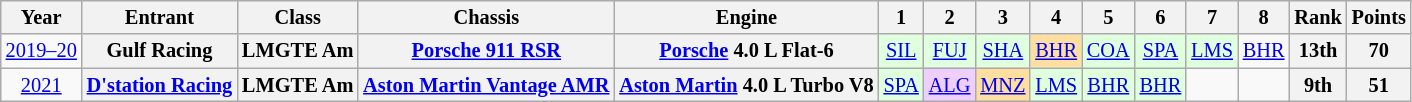<table class="wikitable" style="text-align:center; font-size:85%">
<tr>
<th>Year</th>
<th>Entrant</th>
<th>Class</th>
<th>Chassis</th>
<th>Engine</th>
<th>1</th>
<th>2</th>
<th>3</th>
<th>4</th>
<th>5</th>
<th>6</th>
<th>7</th>
<th>8</th>
<th>Rank</th>
<th>Points</th>
</tr>
<tr>
<td nowrap><a href='#'>2019–20</a></td>
<th nowrap>Gulf Racing</th>
<th nowrap>LMGTE Am</th>
<th nowrap><a href='#'>Porsche 911 RSR</a></th>
<th nowrap><a href='#'>Porsche</a> 4.0 L Flat-6</th>
<td style="background:#DFFFDF;"><a href='#'>SIL</a><br></td>
<td style="background:#DFFFDF;"><a href='#'>FUJ</a><br></td>
<td style="background:#DFFFDF;"><a href='#'>SHA</a><br></td>
<td style="background:#FFDF9F;"><a href='#'>BHR</a><br></td>
<td style="background:#DFFFDF;"><a href='#'>COA</a><br></td>
<td style="background:#DFFFDF;"><a href='#'>SPA</a><br></td>
<td style="background:#DFFFDF;"><a href='#'>LMS</a><br></td>
<td><a href='#'>BHR</a></td>
<th>13th</th>
<th>70</th>
</tr>
<tr>
<td nowrap><a href='#'>2021</a></td>
<th nowrap><a href='#'>D'station Racing</a></th>
<th nowrap>LMGTE Am</th>
<th nowrap><a href='#'>Aston Martin Vantage AMR</a></th>
<th nowrap><a href='#'>Aston Martin</a> 4.0 L Turbo V8</th>
<td style="background:#DFFFDF;"><a href='#'>SPA</a><br></td>
<td style="background:#EFCFFF;"><a href='#'>ALG</a><br></td>
<td style="background:#FFDF9F;"><a href='#'>MNZ</a><br></td>
<td style="background:#DFFFDF;"><a href='#'>LMS</a><br></td>
<td style="background:#DFFFDF;"><a href='#'>BHR</a><br></td>
<td style="background:#DFFFDF;"><a href='#'>BHR</a><br></td>
<td></td>
<td></td>
<th>9th</th>
<th>51</th>
</tr>
</table>
